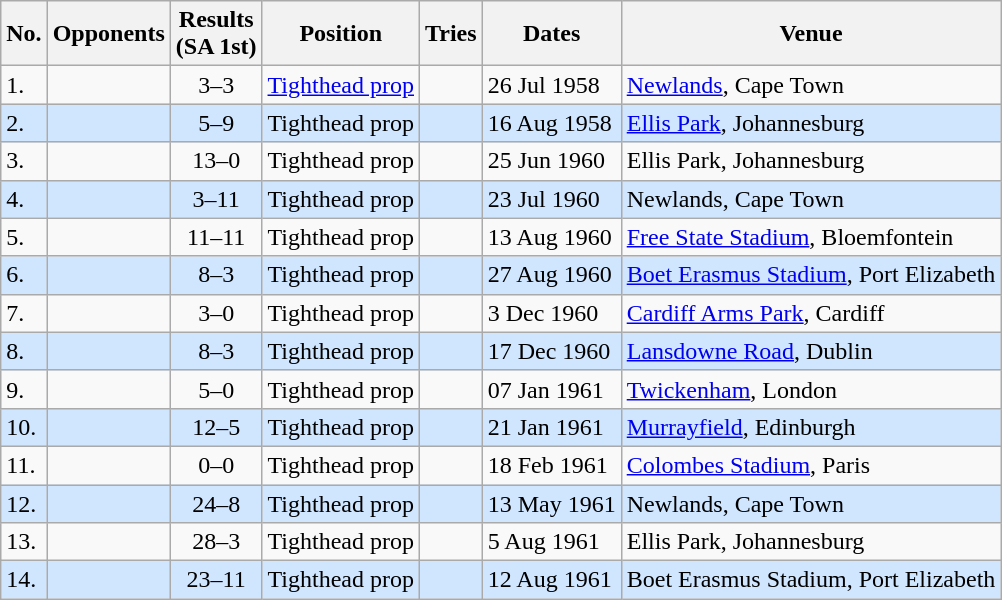<table class="wikitable unsortable">
<tr>
<th>No.</th>
<th>Opponents</th>
<th>Results<br>(SA 1st)</th>
<th>Position</th>
<th>Tries</th>
<th>Dates</th>
<th>Venue</th>
</tr>
<tr>
<td>1.</td>
<td></td>
<td align="center">3–3</td>
<td><a href='#'>Tighthead prop</a></td>
<td></td>
<td>26 Jul 1958</td>
<td><a href='#'>Newlands</a>, Cape Town</td>
</tr>
<tr style="background: #D0E6FF;">
<td>2.</td>
<td></td>
<td align="center">5–9</td>
<td>Tighthead prop</td>
<td></td>
<td>16 Aug 1958</td>
<td><a href='#'>Ellis Park</a>, Johannesburg</td>
</tr>
<tr>
<td>3.</td>
<td></td>
<td align="center">13–0</td>
<td>Tighthead prop</td>
<td></td>
<td>25 Jun 1960</td>
<td>Ellis Park, Johannesburg</td>
</tr>
<tr style="background: #D0E6FF;">
<td>4.</td>
<td></td>
<td align="center">3–11</td>
<td>Tighthead prop</td>
<td></td>
<td>23 Jul 1960</td>
<td>Newlands, Cape Town</td>
</tr>
<tr>
<td>5.</td>
<td></td>
<td align="center">11–11</td>
<td>Tighthead prop</td>
<td></td>
<td>13 Aug 1960</td>
<td><a href='#'>Free State Stadium</a>, Bloemfontein</td>
</tr>
<tr style="background: #D0E6FF;">
<td>6.</td>
<td></td>
<td align="center">8–3</td>
<td>Tighthead prop</td>
<td></td>
<td>27 Aug 1960</td>
<td><a href='#'>Boet Erasmus Stadium</a>, Port Elizabeth</td>
</tr>
<tr>
<td>7.</td>
<td></td>
<td align="center">3–0</td>
<td>Tighthead prop</td>
<td></td>
<td>3 Dec 1960</td>
<td><a href='#'>Cardiff Arms Park</a>, Cardiff</td>
</tr>
<tr style="background: #D0E6FF;">
<td>8.</td>
<td></td>
<td align="center">8–3</td>
<td>Tighthead prop</td>
<td></td>
<td>17 Dec 1960</td>
<td><a href='#'>Lansdowne Road</a>, Dublin</td>
</tr>
<tr>
<td>9.</td>
<td></td>
<td align="center">5–0</td>
<td>Tighthead prop</td>
<td></td>
<td>07 Jan 1961</td>
<td><a href='#'>Twickenham</a>, London</td>
</tr>
<tr style="background: #D0E6FF;">
<td>10.</td>
<td></td>
<td align="center">12–5</td>
<td>Tighthead prop</td>
<td></td>
<td>21 Jan 1961</td>
<td><a href='#'>Murrayfield</a>, Edinburgh</td>
</tr>
<tr>
<td>11.</td>
<td></td>
<td align="center">0–0</td>
<td>Tighthead prop</td>
<td></td>
<td>18 Feb 1961</td>
<td><a href='#'>Colombes Stadium</a>, Paris</td>
</tr>
<tr style="background: #D0E6FF;">
<td>12.</td>
<td></td>
<td align="center">24–8</td>
<td>Tighthead prop</td>
<td></td>
<td>13 May 1961</td>
<td>Newlands, Cape Town</td>
</tr>
<tr>
<td>13.</td>
<td></td>
<td align="center">28–3</td>
<td>Tighthead prop</td>
<td></td>
<td>5 Aug 1961</td>
<td>Ellis Park, Johannesburg</td>
</tr>
<tr style="background: #D0E6FF;">
<td>14.</td>
<td></td>
<td align="center">23–11</td>
<td>Tighthead prop</td>
<td></td>
<td>12 Aug 1961</td>
<td>Boet Erasmus Stadium, Port Elizabeth</td>
</tr>
</table>
